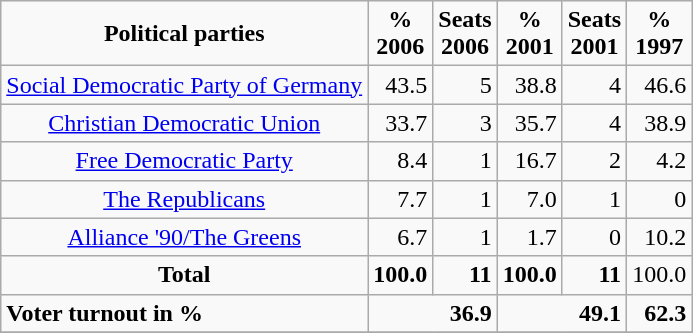<table class="wikitable">
<tr --  class="hintergrundfarbe5">
<td align="center"><strong>Political parties</strong></td>
<td align="center"><strong>%<br>2006</strong></td>
<td align="center"><strong>Seats<br>2006</strong></td>
<td align="center"><strong>%<br>2001</strong></td>
<td align="center"><strong>Seats<br>2001</strong></td>
<td align="center"><strong>%<br>1997</strong></td>
</tr>
<tr --->
<td align="center"><a href='#'>Social Democratic Party of Germany</a></td>
<td align="right">43.5</td>
<td align="right">5</td>
<td align="right">38.8</td>
<td align="right">4</td>
<td align="right">46.6</td>
</tr>
<tr --->
<td align="center"><a href='#'>Christian Democratic Union</a></td>
<td align="right">33.7</td>
<td align="right">3</td>
<td align="right">35.7</td>
<td align="right">4</td>
<td align="right">38.9</td>
</tr>
<tr --->
<td align="center"><a href='#'>Free Democratic Party</a></td>
<td align="right">8.4</td>
<td align="right">1</td>
<td align="right">16.7</td>
<td align="right">2</td>
<td align="right">4.2</td>
</tr>
<tr --->
<td align="center"><a href='#'>The Republicans</a></td>
<td align="right">7.7</td>
<td align="right">1</td>
<td align="right">7.0</td>
<td align="right">1</td>
<td align="right">0</td>
</tr>
<tr --->
<td align="center"><a href='#'>Alliance '90/The Greens</a></td>
<td align="right">6.7</td>
<td align="right">1</td>
<td align="right">1.7</td>
<td align="right">0</td>
<td align="right">10.2</td>
</tr>
<tr -- class="hintergrundfarbe5">
<td align="center"><strong>Total</strong></td>
<td align="right"><strong>100.0</strong></td>
<td align="right"><strong>11</strong></td>
<td align="right"><strong>100.0</strong></td>
<td align="right"><strong>11</strong></td>
<td align="right">100.0</td>
</tr>
<tr -- class="hintergrundfarbe5">
<td><strong>Voter turnout in %</strong></td>
<td colspan="2" align="right"><strong>36.9</strong></td>
<td colspan="2" align="right"><strong>49.1</strong></td>
<td align="right"><strong>62.3</strong></td>
</tr>
<tr --->
</tr>
</table>
